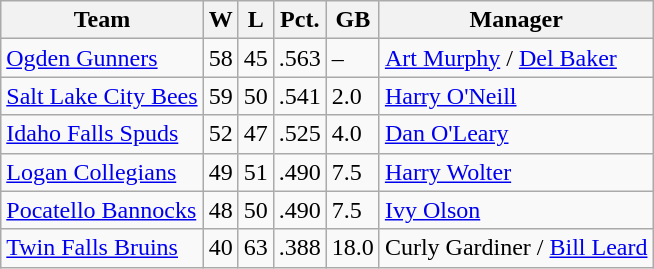<table class="wikitable">
<tr>
<th>Team</th>
<th>W</th>
<th>L</th>
<th>Pct.</th>
<th>GB</th>
<th>Manager</th>
</tr>
<tr>
<td><a href='#'>Ogden Gunners</a></td>
<td>58</td>
<td>45</td>
<td>.563</td>
<td>–</td>
<td><a href='#'>Art Murphy</a> / <a href='#'>Del Baker</a></td>
</tr>
<tr>
<td><a href='#'>Salt Lake City Bees</a></td>
<td>59</td>
<td>50</td>
<td>.541</td>
<td>2.0</td>
<td><a href='#'>Harry O'Neill</a></td>
</tr>
<tr>
<td><a href='#'>Idaho Falls Spuds</a></td>
<td>52</td>
<td>47</td>
<td>.525</td>
<td>4.0</td>
<td><a href='#'>Dan O'Leary</a></td>
</tr>
<tr>
<td><a href='#'>Logan Collegians</a></td>
<td>49</td>
<td>51</td>
<td>.490</td>
<td>7.5</td>
<td><a href='#'>Harry Wolter</a></td>
</tr>
<tr>
<td><a href='#'>Pocatello Bannocks</a></td>
<td>48</td>
<td>50</td>
<td>.490</td>
<td>7.5</td>
<td><a href='#'>Ivy Olson</a></td>
</tr>
<tr>
<td><a href='#'>Twin Falls Bruins</a></td>
<td>40</td>
<td>63</td>
<td>.388</td>
<td>18.0</td>
<td>Curly Gardiner / <a href='#'>Bill Leard</a></td>
</tr>
</table>
